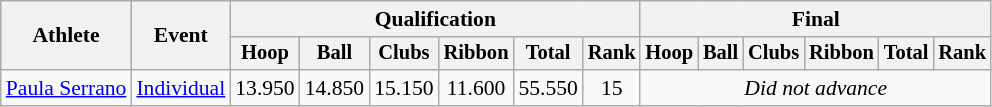<table class=wikitable style="font-size:90%">
<tr>
<th rowspan=2>Athlete</th>
<th rowspan=2>Event</th>
<th colspan=6>Qualification</th>
<th colspan=6>Final</th>
</tr>
<tr style="font-size:95%">
<th>Hoop</th>
<th>Ball</th>
<th>Clubs</th>
<th>Ribbon</th>
<th>Total</th>
<th>Rank</th>
<th>Hoop</th>
<th>Ball</th>
<th>Clubs</th>
<th>Ribbon</th>
<th>Total</th>
<th>Rank</th>
</tr>
<tr align=center>
<td align=left><a href='#'>Paula Serrano</a></td>
<td align=left><a href='#'>Individual</a></td>
<td>13.950</td>
<td>14.850</td>
<td>15.150</td>
<td>11.600</td>
<td>55.550</td>
<td>15</td>
<td colspan=6><em>Did not advance</em></td>
</tr>
</table>
